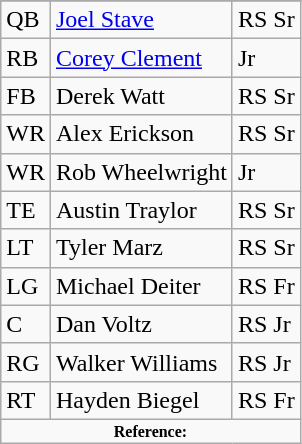<table class="wikitable">
<tr>
</tr>
<tr>
<td>QB</td>
<td><a href='#'>Joel Stave</a></td>
<td>RS Sr</td>
</tr>
<tr>
<td>RB</td>
<td><a href='#'>Corey Clement</a></td>
<td>Jr</td>
</tr>
<tr>
<td>FB</td>
<td>Derek Watt</td>
<td>RS Sr</td>
</tr>
<tr>
<td>WR</td>
<td>Alex Erickson</td>
<td>RS Sr</td>
</tr>
<tr>
<td>WR</td>
<td>Rob Wheelwright</td>
<td>Jr</td>
</tr>
<tr>
<td>TE</td>
<td>Austin Traylor</td>
<td>RS Sr</td>
</tr>
<tr>
<td>LT</td>
<td>Tyler Marz</td>
<td>RS Sr</td>
</tr>
<tr>
<td>LG</td>
<td>Michael Deiter</td>
<td>RS Fr</td>
</tr>
<tr>
<td>C</td>
<td>Dan Voltz</td>
<td>RS Jr</td>
</tr>
<tr>
<td>RG</td>
<td>Walker Williams</td>
<td>RS Jr</td>
</tr>
<tr>
<td>RT</td>
<td>Hayden Biegel</td>
<td>RS Fr</td>
</tr>
<tr>
<td colspan="3"  style="font-size:8pt; text-align:center;"><strong>Reference:</strong></td>
</tr>
</table>
